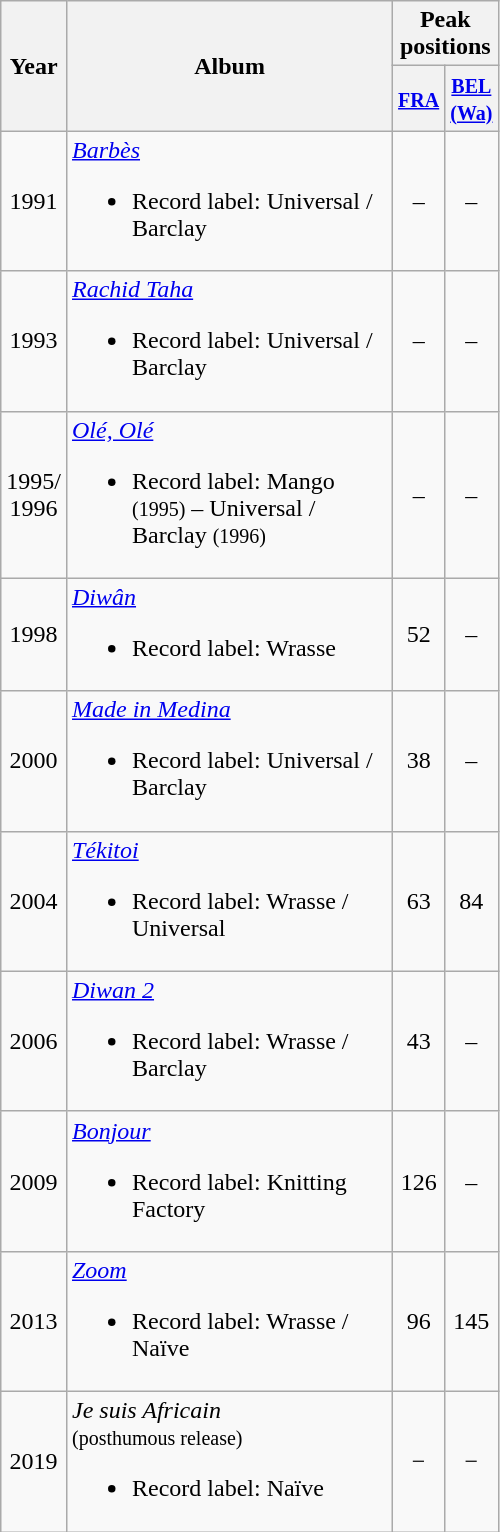<table class="wikitable">
<tr>
<th rowspan="2" style="text-align:center; width:10px;">Year</th>
<th rowspan="2" style="text-align:center; width:210px;">Album</th>
<th colspan="2" style="text-align:center; width:30px;">Peak positions</th>
</tr>
<tr>
<th width="20"><small><a href='#'>FRA</a><br></small></th>
<th width="20"><small><a href='#'>BEL <br>(Wa)</a><br></small></th>
</tr>
<tr>
<td style="text-align:center;">1991</td>
<td><em><a href='#'>Barbès</a></em><br><ul><li>Record label: Universal / Barclay</li></ul></td>
<td style="text-align:center;">–</td>
<td style="text-align:center;">–</td>
</tr>
<tr>
<td style="text-align:center;">1993</td>
<td><em><a href='#'>Rachid Taha</a></em><br><ul><li>Record label: Universal / Barclay</li></ul></td>
<td style="text-align:center;">–</td>
<td style="text-align:center;">–</td>
</tr>
<tr>
<td style="text-align:center;">1995/<br>1996</td>
<td><em><a href='#'>Olé, Olé</a></em><br><ul><li>Record label: Mango <small>(1995)</small> – Universal / Barclay <small>(1996)</small></li></ul></td>
<td style="text-align:center;">–</td>
<td style="text-align:center;">–</td>
</tr>
<tr>
<td style="text-align:center;">1998</td>
<td><em><a href='#'>Diwân</a></em><br><ul><li>Record label: Wrasse</li></ul></td>
<td style="text-align:center;">52</td>
<td style="text-align:center;">–</td>
</tr>
<tr>
<td style="text-align:center;">2000</td>
<td><em><a href='#'>Made in Medina</a></em><br><ul><li>Record label: Universal / Barclay</li></ul></td>
<td style="text-align:center;">38</td>
<td style="text-align:center;">–</td>
</tr>
<tr>
<td style="text-align:center;">2004</td>
<td><em><a href='#'>Tékitoi</a></em><br><ul><li>Record label: Wrasse / Universal</li></ul></td>
<td style="text-align:center;">63</td>
<td style="text-align:center;">84</td>
</tr>
<tr>
<td style="text-align:center;">2006</td>
<td><em><a href='#'>Diwan 2</a></em><br><ul><li>Record label: Wrasse / Barclay</li></ul></td>
<td style="text-align:center;">43</td>
<td style="text-align:center;">–</td>
</tr>
<tr>
<td style="text-align:center;">2009</td>
<td><em><a href='#'>Bonjour</a></em><br><ul><li>Record label:  Knitting Factory</li></ul></td>
<td style="text-align:center;">126</td>
<td style="text-align:center;">–</td>
</tr>
<tr>
<td style="text-align:center;">2013</td>
<td><em><a href='#'>Zoom</a></em><br><ul><li>Record label: Wrasse / Naïve</li></ul></td>
<td style="text-align:center;">96</td>
<td style="text-align:center;">145</td>
</tr>
<tr>
<td style="text-align:center;">2019</td>
<td><em>Je suis Africain</em> <br><small>(posthumous release)</small><br><ul><li>Record label: Naïve</li></ul></td>
<td style="text-align:center;">−</td>
<td style="text-align:center;">−</td>
</tr>
</table>
